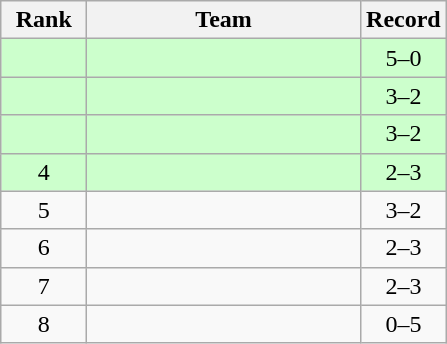<table class="wikitable" style="text-align: center">
<tr>
<th width=50>Rank</th>
<th width=175>Team</th>
<th width=50>Record</th>
</tr>
<tr bgcolor=ccffcc>
<td></td>
<td align=left></td>
<td>5–0</td>
</tr>
<tr bgcolor=ccffcc>
<td></td>
<td align=left></td>
<td>3–2</td>
</tr>
<tr bgcolor=ccffcc>
<td></td>
<td align=left></td>
<td>3–2</td>
</tr>
<tr bgcolor=ccffcc>
<td>4</td>
<td align=left></td>
<td>2–3</td>
</tr>
<tr>
<td>5</td>
<td align=left></td>
<td>3–2</td>
</tr>
<tr>
<td>6</td>
<td align=left></td>
<td>2–3</td>
</tr>
<tr>
<td>7</td>
<td align=left></td>
<td>2–3</td>
</tr>
<tr>
<td>8</td>
<td align=left></td>
<td>0–5</td>
</tr>
</table>
